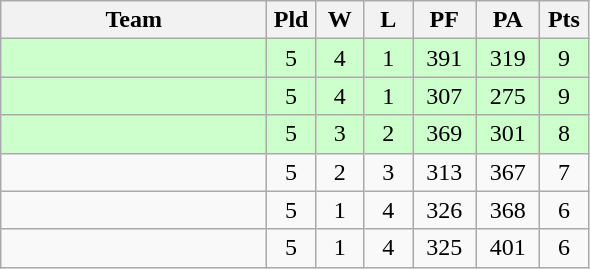<table class="wikitable" style="text-align:center;">
<tr>
<th width=170>Team</th>
<th width=25>Pld</th>
<th width=25>W</th>
<th width=25>L</th>
<th width=35>PF</th>
<th width=35>PA</th>
<th width=25>Pts</th>
</tr>
<tr bgcolor=#ccffcc>
<td align="left"><em></em></td>
<td>5</td>
<td>4</td>
<td>1</td>
<td>391</td>
<td>319</td>
<td>9</td>
</tr>
<tr bgcolor=#ccffcc>
<td align="left"></td>
<td>5</td>
<td>4</td>
<td>1</td>
<td>307</td>
<td>275</td>
<td>9</td>
</tr>
<tr bgcolor=#ccffcc>
<td align="left"></td>
<td>5</td>
<td>3</td>
<td>2</td>
<td>369</td>
<td>301</td>
<td>8</td>
</tr>
<tr bgcolor=>
<td align="left"></td>
<td>5</td>
<td>2</td>
<td>3</td>
<td>313</td>
<td>367</td>
<td>7</td>
</tr>
<tr bgcolor=>
<td align="left"></td>
<td>5</td>
<td>1</td>
<td>4</td>
<td>326</td>
<td>368</td>
<td>6</td>
</tr>
<tr bgcolor=>
<td align="left"></td>
<td>5</td>
<td>1</td>
<td>4</td>
<td>325</td>
<td>401</td>
<td>6</td>
</tr>
</table>
